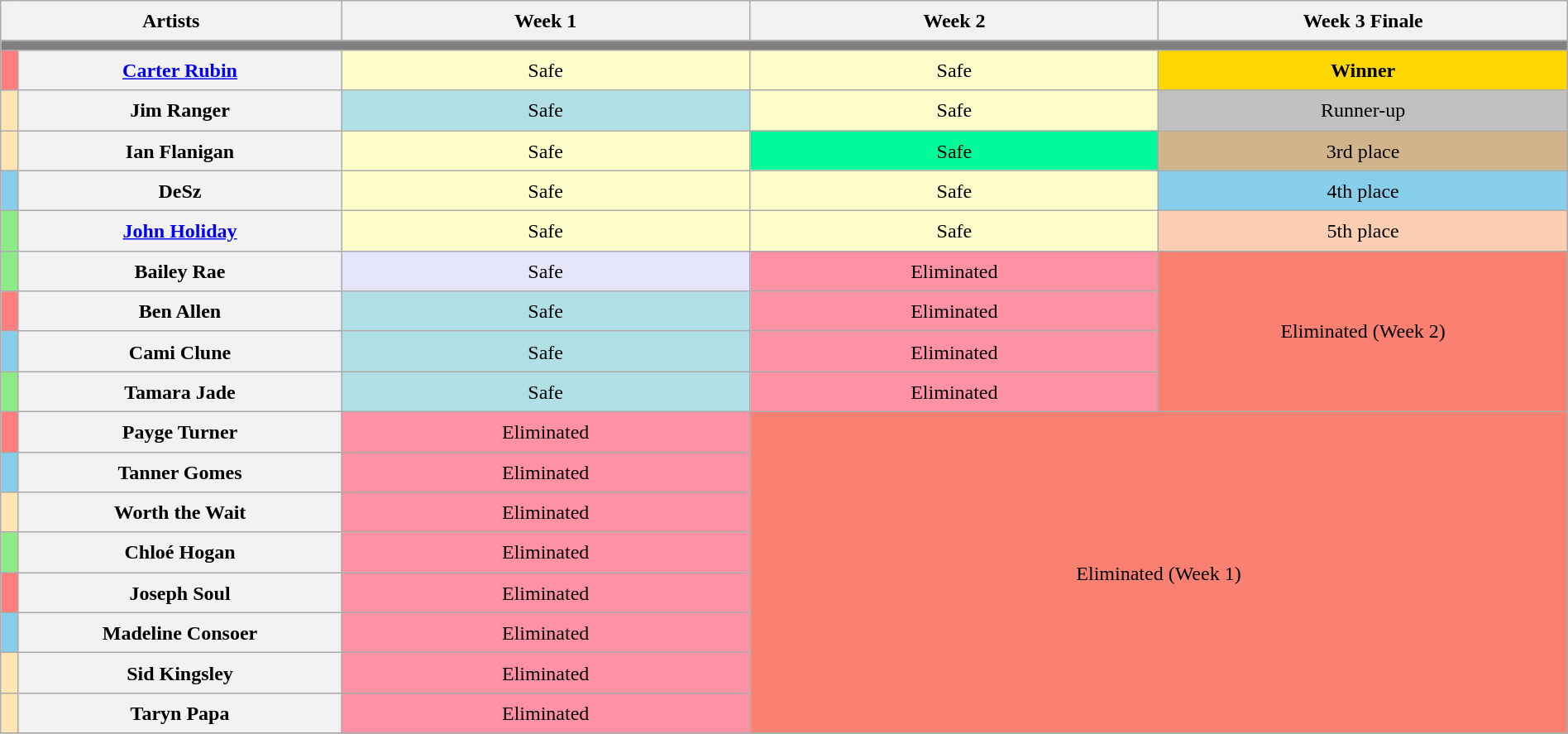<table class="wikitable" style="text-align:center; line-height:25px; width:100%">
<tr>
<th colspan="2" width="20%">Artists</th>
<th style="width:24%">Week 1</th>
<th style="width:24%">Week 2</th>
<th style="width:24%">Week 3 Finale</th>
</tr>
<tr>
<th colspan="9" style="background:gray"></th>
</tr>
<tr>
<th style="background:#FF7F7F"></th>
<th scope="row"><a href='#'>Carter Rubin</a></th>
<td style="background:#FFFFCC">Safe</td>
<td style="background:#FFFFCC">Safe</td>
<td style="background:gold"><strong>Winner</strong></td>
</tr>
<tr>
<th style="background:#ffe5b4"></th>
<th scope="row">Jim Ranger</th>
<td style="background:#B0E0E6">Safe</td>
<td style="background:#FFFFCC">Safe</td>
<td style="background:silver">Runner-up</td>
</tr>
<tr>
<th style="background:#ffe5b4"></th>
<th scope="row">Ian Flanigan</th>
<td style="background:#FFFFCC">Safe</td>
<td style="background:#00FA9A">Safe</td>
<td style="background:tan">3rd place</td>
</tr>
<tr>
<th style="background:#87ceeb"></th>
<th scope="row">DeSz</th>
<td style="background:#FFFFCC">Safe</td>
<td style="background:#FFFFCC">Safe</td>
<td style="background:skyblue">4th place</td>
</tr>
<tr>
<th style="background:#8deb87"></th>
<th scope="row"><a href='#'>John Holiday</a></th>
<td style="background:#FFFFCC">Safe</td>
<td style="background:#FFFFCC">Safe</td>
<td style="background:#fbceb1">5th place</td>
</tr>
<tr>
<th style="background:#8deb87"></th>
<th scope="row">Bailey Rae</th>
<td style="background:lavender">Safe</td>
<td style="background:#FF91A4">Eliminated</td>
<td rowspan="4" colspan="2" style="background:salmon">Eliminated (Week 2)</td>
</tr>
<tr>
<th style="background:#FF7F7F"></th>
<th scope="row">Ben Allen</th>
<td style="background:#B0E0E6">Safe</td>
<td style="background:#FF91A4">Eliminated</td>
</tr>
<tr>
<th style="background:#87ceeb"></th>
<th scope="row">Cami Clune</th>
<td style="background:#B0E0E6">Safe</td>
<td style="background:#FF91A4">Eliminated</td>
</tr>
<tr>
<th style="background:#8deb87"></th>
<th scope="row">Tamara Jade</th>
<td style="background:#B0E0E6">Safe</td>
<td style="background:#FF91A4">Eliminated</td>
</tr>
<tr>
<th style="background:#FF7F7F"></th>
<th scope="row">Payge Turner</th>
<td style="background:#FF91A4">Eliminated</td>
<td rowspan="8" colspan="2" style="background:salmon">Eliminated (Week 1)</td>
</tr>
<tr>
<th style="background:#87ceeb"></th>
<th scope="row">Tanner Gomes</th>
<td style="background:#FF91A4">Eliminated</td>
</tr>
<tr>
<th style="background:#ffe5b4"></th>
<th scope="row">Worth the Wait</th>
<td style="background:#FF91A4">Eliminated</td>
</tr>
<tr>
<th style="background:#8deb87"></th>
<th scope="row">Chloé Hogan</th>
<td style="background:#FF91A4">Eliminated</td>
</tr>
<tr>
<th style="background:#FF7F7F"></th>
<th scope="row">Joseph Soul</th>
<td style="background:#FF91A4">Eliminated</td>
</tr>
<tr>
<th style="background:#87ceeb"></th>
<th scope="row">Madeline Consoer</th>
<td style="background:#FF91A4">Eliminated</td>
</tr>
<tr>
<th style="background:#ffe5b4"></th>
<th scope="row">Sid Kingsley</th>
<td style="background:#FF91A4">Eliminated</td>
</tr>
<tr>
<th style="background:#ffe5b4"></th>
<th scope="row">Taryn Papa</th>
<td style="background:#FF91A4">Eliminated</td>
</tr>
<tr>
</tr>
</table>
